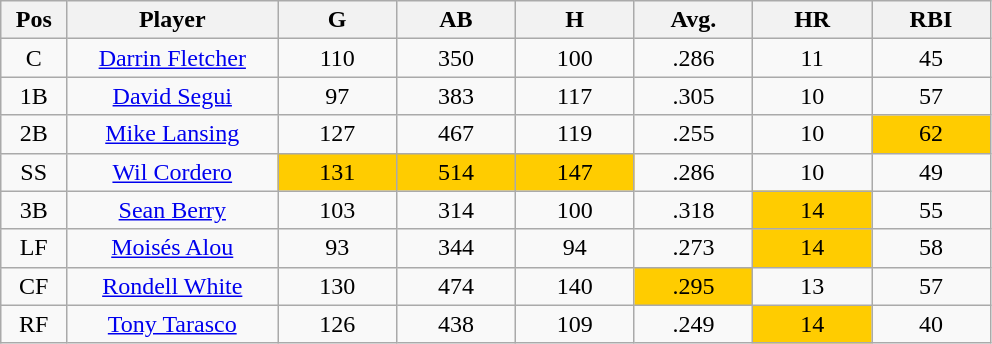<table class="wikitable sortable">
<tr>
<th bgcolor="#DDDDFF" width="5%">Pos</th>
<th bgcolor="#DDDDFF" width="16%">Player</th>
<th bgcolor="#DDDDFF" width="9%">G</th>
<th bgcolor="#DDDDFF" width="9%">AB</th>
<th bgcolor="#DDDDFF" width="9%">H</th>
<th bgcolor="#DDDDFF" width="9%">Avg.</th>
<th bgcolor="#DDDDFF" width="9%">HR</th>
<th bgcolor="#DDDDFF" width="9%">RBI</th>
</tr>
<tr align="center">
<td>C</td>
<td><a href='#'>Darrin Fletcher</a></td>
<td>110</td>
<td>350</td>
<td>100</td>
<td>.286</td>
<td>11</td>
<td>45</td>
</tr>
<tr align="center">
<td>1B</td>
<td><a href='#'>David Segui</a></td>
<td>97</td>
<td>383</td>
<td>117</td>
<td>.305</td>
<td>10</td>
<td>57</td>
</tr>
<tr align="center">
<td>2B</td>
<td><a href='#'>Mike Lansing</a></td>
<td>127</td>
<td>467</td>
<td>119</td>
<td>.255</td>
<td>10</td>
<td bgcolor="FFCC00">62</td>
</tr>
<tr align="center">
<td>SS</td>
<td><a href='#'>Wil Cordero</a></td>
<td bgcolor="FFCC00">131</td>
<td bgcolor="FFCC00">514</td>
<td bgcolor="FFCC00">147</td>
<td>.286</td>
<td>10</td>
<td>49</td>
</tr>
<tr align="center">
<td>3B</td>
<td><a href='#'>Sean Berry</a></td>
<td>103</td>
<td>314</td>
<td>100</td>
<td>.318</td>
<td bgcolor="FFCC00">14</td>
<td>55</td>
</tr>
<tr align="center">
<td>LF</td>
<td><a href='#'>Moisés Alou</a></td>
<td>93</td>
<td>344</td>
<td>94</td>
<td>.273</td>
<td bgcolor="FFCC00">14</td>
<td>58</td>
</tr>
<tr align="center">
<td>CF</td>
<td><a href='#'>Rondell White</a></td>
<td>130</td>
<td>474</td>
<td>140</td>
<td bgcolor="#FFCC00">.295</td>
<td>13</td>
<td>57</td>
</tr>
<tr align="center">
<td>RF</td>
<td><a href='#'>Tony Tarasco</a></td>
<td>126</td>
<td>438</td>
<td>109</td>
<td>.249</td>
<td bgcolor="FFCC00">14</td>
<td>40</td>
</tr>
</table>
